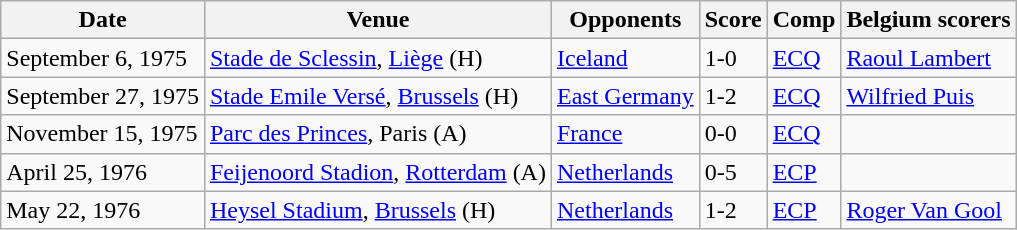<table class="wikitable">
<tr>
<th>Date</th>
<th>Venue</th>
<th>Opponents</th>
<th align=center>Score</th>
<th align=center>Comp</th>
<th>Belgium scorers</th>
</tr>
<tr>
<td>September 6, 1975</td>
<td><a href='#'>Stade de Sclessin</a>, <a href='#'>Liège</a> (H)</td>
<td><a href='#'>Iceland</a></td>
<td>1-0</td>
<td><a href='#'>ECQ</a></td>
<td><a href='#'>Raoul Lambert</a></td>
</tr>
<tr>
<td>September 27, 1975</td>
<td><a href='#'>Stade Emile Versé</a>, <a href='#'>Brussels</a> (H)</td>
<td><a href='#'>East Germany</a></td>
<td>1-2</td>
<td><a href='#'>ECQ</a></td>
<td><a href='#'>Wilfried Puis</a></td>
</tr>
<tr>
<td>November 15, 1975</td>
<td><a href='#'>Parc des Princes</a>, Paris (A)</td>
<td><a href='#'>France</a></td>
<td>0-0</td>
<td><a href='#'>ECQ</a></td>
<td></td>
</tr>
<tr>
<td>April 25, 1976</td>
<td><a href='#'>Feijenoord Stadion</a>, <a href='#'>Rotterdam</a> (A)</td>
<td><a href='#'>Netherlands</a></td>
<td>0-5</td>
<td><a href='#'>ECP</a></td>
<td></td>
</tr>
<tr>
<td>May 22, 1976</td>
<td><a href='#'>Heysel Stadium</a>, <a href='#'>Brussels</a> (H)</td>
<td><a href='#'>Netherlands</a></td>
<td>1-2</td>
<td><a href='#'>ECP</a></td>
<td><a href='#'>Roger Van Gool</a></td>
</tr>
</table>
